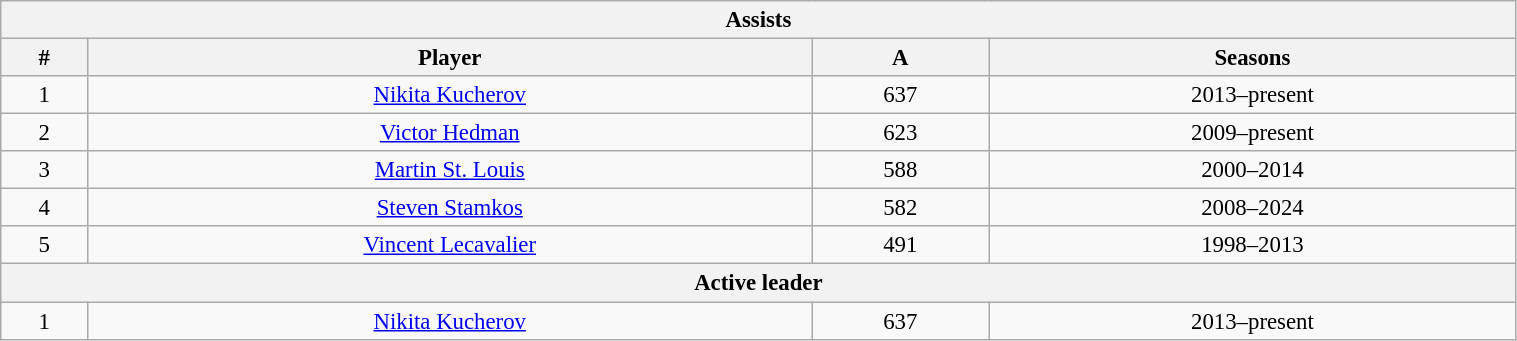<table class="wikitable" style="text-align: center; font-size: 95%" width="80%">
<tr>
<th colspan="4">Assists</th>
</tr>
<tr>
<th>#</th>
<th>Player</th>
<th>A</th>
<th>Seasons</th>
</tr>
<tr>
<td>1</td>
<td><a href='#'>Nikita Kucherov</a></td>
<td>637</td>
<td>2013–present</td>
</tr>
<tr>
<td>2</td>
<td><a href='#'>Victor Hedman</a></td>
<td>623</td>
<td>2009–present</td>
</tr>
<tr>
<td>3</td>
<td><a href='#'>Martin St. Louis</a></td>
<td>588</td>
<td>2000–2014</td>
</tr>
<tr>
<td>4</td>
<td><a href='#'>Steven Stamkos</a></td>
<td>582</td>
<td>2008–2024</td>
</tr>
<tr>
<td>5</td>
<td><a href='#'>Vincent Lecavalier</a></td>
<td>491</td>
<td>1998–2013</td>
</tr>
<tr>
<th colspan="4">Active leader</th>
</tr>
<tr>
<td>1</td>
<td><a href='#'>Nikita Kucherov</a></td>
<td>637</td>
<td>2013–present</td>
</tr>
</table>
